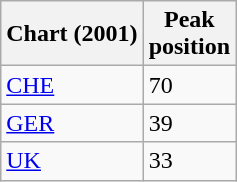<table class="wikitable sortable plainrowheaders">
<tr>
<th scope="col">Chart (2001)</th>
<th scope="col">Peak<br>position</th>
</tr>
<tr>
<td><a href='#'>CHE</a></td>
<td>70</td>
</tr>
<tr>
<td><a href='#'>GER</a></td>
<td>39</td>
</tr>
<tr>
<td><a href='#'>UK</a></td>
<td>33</td>
</tr>
</table>
